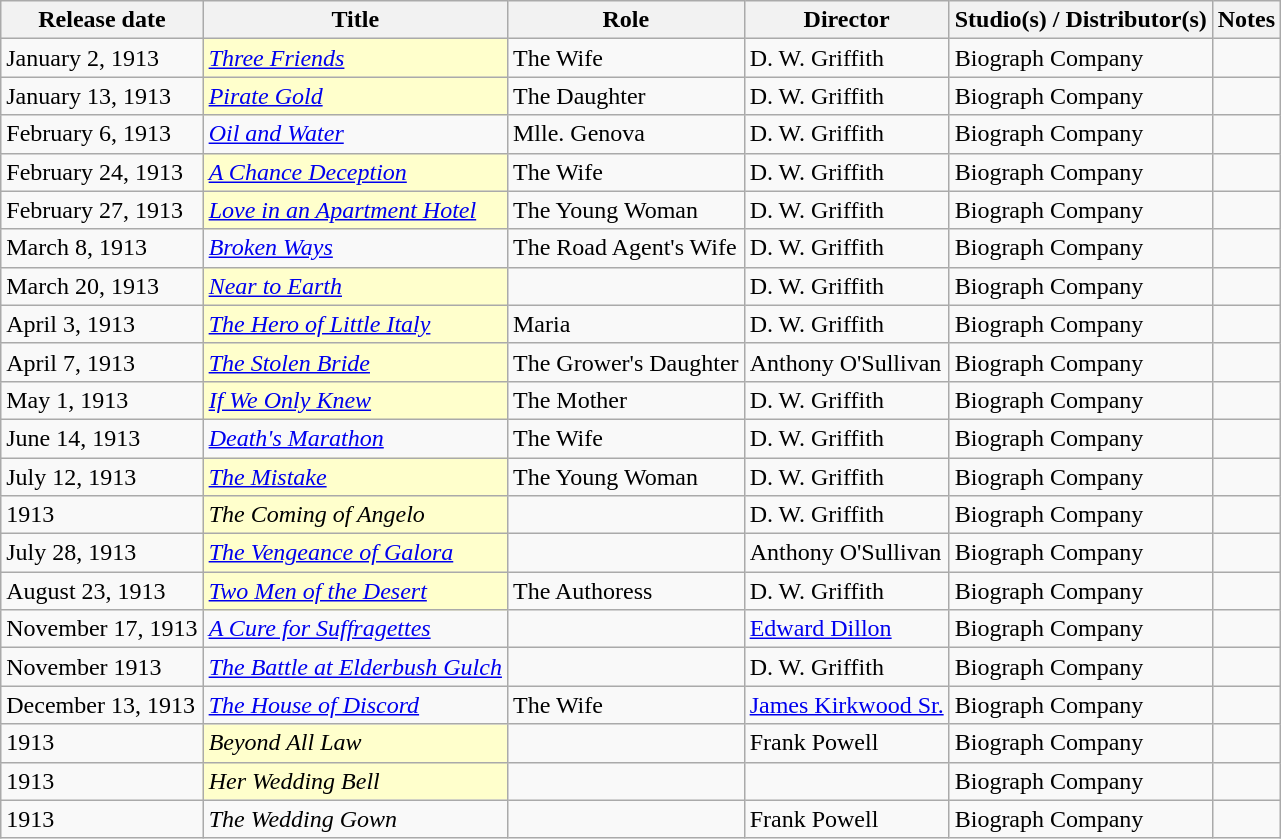<table class="wikitable plainrowheaders sortable">
<tr>
<th scope="col">Release date</th>
<th scope="col">Title</th>
<th scope="col">Role</th>
<th scope="col">Director</th>
<th scope="col">Studio(s) / Distributor(s)</th>
<th scope="col" class="unsortable">Notes</th>
</tr>
<tr>
<td>January 2, 1913</td>
<td style="background:#ffc;"><em><a href='#'>Three Friends</a></em> </td>
<td>The Wife</td>
<td>D. W. Griffith</td>
<td>Biograph Company</td>
<td></td>
</tr>
<tr>
<td>January 13, 1913</td>
<td style="background:#ffc;"><em><a href='#'> Pirate Gold</a></em> </td>
<td>The Daughter</td>
<td>D. W. Griffith</td>
<td>Biograph Company</td>
<td></td>
</tr>
<tr>
<td>February 6, 1913</td>
<td><em><a href='#'> Oil and Water</a></em></td>
<td>Mlle. Genova</td>
<td>D. W. Griffith</td>
<td>Biograph Company</td>
<td></td>
</tr>
<tr>
<td>February 24, 1913</td>
<td style="background:#ffc;"><em><a href='#'>A Chance Deception</a></em> </td>
<td>The Wife</td>
<td>D. W. Griffith</td>
<td>Biograph Company</td>
<td></td>
</tr>
<tr>
<td>February 27, 1913</td>
<td style="background:#ffc;"><em><a href='#'>Love in an Apartment Hotel</a></em> </td>
<td>The Young Woman</td>
<td>D. W. Griffith</td>
<td>Biograph Company</td>
<td></td>
</tr>
<tr>
<td>March 8, 1913</td>
<td><em><a href='#'>Broken Ways</a></em></td>
<td>The Road Agent's Wife</td>
<td>D. W. Griffith</td>
<td>Biograph Company</td>
<td></td>
</tr>
<tr>
<td>March 20, 1913</td>
<td style="background:#ffc;"><em><a href='#'>Near to Earth</a></em> </td>
<td></td>
<td>D. W. Griffith</td>
<td>Biograph Company</td>
<td></td>
</tr>
<tr>
<td>April 3, 1913</td>
<td style="background:#ffc;"><em><a href='#'>The Hero of Little Italy</a></em> </td>
<td>Maria</td>
<td>D. W. Griffith</td>
<td>Biograph Company</td>
<td></td>
</tr>
<tr>
<td>April 7, 1913</td>
<td style="background:#ffc;"><em><a href='#'>The Stolen Bride</a></em> </td>
<td>The Grower's Daughter</td>
<td>Anthony O'Sullivan</td>
<td>Biograph Company</td>
<td></td>
</tr>
<tr>
<td>May 1, 1913</td>
<td style="background:#ffc;"><em><a href='#'>If We Only Knew</a></em> </td>
<td>The Mother</td>
<td>D. W. Griffith</td>
<td>Biograph Company</td>
<td></td>
</tr>
<tr>
<td>June 14, 1913</td>
<td><em><a href='#'>Death's Marathon</a></em></td>
<td>The Wife</td>
<td>D. W. Griffith</td>
<td>Biograph Company</td>
<td></td>
</tr>
<tr>
<td>July 12, 1913</td>
<td style="background:#ffc;"><em><a href='#'>The Mistake</a></em> </td>
<td>The Young Woman</td>
<td>D. W. Griffith</td>
<td>Biograph Company</td>
<td></td>
</tr>
<tr>
<td>1913</td>
<td style="background:#ffc;"><em>The Coming of Angelo</em> </td>
<td></td>
<td>D. W. Griffith</td>
<td>Biograph Company</td>
<td></td>
</tr>
<tr>
<td>July 28, 1913</td>
<td style="background:#ffc;"><em><a href='#'>The Vengeance of Galora</a></em> </td>
<td></td>
<td>Anthony O'Sullivan</td>
<td>Biograph Company</td>
<td></td>
</tr>
<tr>
<td>August 23, 1913</td>
<td style="background:#ffc;"><em><a href='#'>Two Men of the Desert</a></em> </td>
<td>The Authoress</td>
<td>D. W. Griffith</td>
<td>Biograph Company</td>
<td></td>
</tr>
<tr>
<td>November 17, 1913</td>
<td><em><a href='#'>A Cure for Suffragettes</a></em></td>
<td></td>
<td><a href='#'> Edward Dillon</a></td>
<td>Biograph Company</td>
<td></td>
</tr>
<tr>
<td>November 1913</td>
<td><em><a href='#'>The Battle at Elderbush Gulch</a></em></td>
<td></td>
<td>D. W. Griffith</td>
<td>Biograph Company</td>
<td></td>
</tr>
<tr>
<td>December 13, 1913</td>
<td><em><a href='#'>The House of Discord</a></em></td>
<td>The Wife</td>
<td><a href='#'>James Kirkwood Sr.</a></td>
<td>Biograph Company</td>
<td></td>
</tr>
<tr>
<td>1913</td>
<td style="background:#ffc;"><em>Beyond All Law</em> </td>
<td></td>
<td>Frank Powell</td>
<td>Biograph Company</td>
<td></td>
</tr>
<tr>
<td>1913</td>
<td style="background:#ffc;"><em>Her Wedding Bell</em> </td>
<td></td>
<td></td>
<td>Biograph Company</td>
<td></td>
</tr>
<tr>
<td>1913</td>
<td><em>The Wedding Gown</em></td>
<td></td>
<td>Frank Powell</td>
<td>Biograph Company</td>
<td></td>
</tr>
</table>
